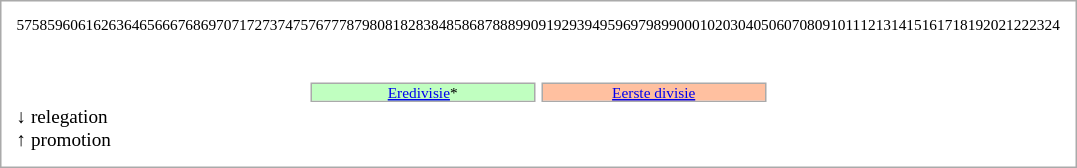<table Cellpadding="0" CellSpacing="0" border=0 style="font-size:80%;border:1px solid #AAAAAA;padding:10px">
<tr valign="bottom">
<td></td>
<td></td>
<td></td>
<td></td>
<td></td>
<td></td>
<td></td>
<td></td>
<td></td>
<td></td>
<td></td>
<td></td>
<td></td>
<td></td>
<td></td>
<td></td>
<td></td>
<td></td>
<td></td>
<td></td>
<td></td>
<td></td>
<td></td>
<td></td>
<td></td>
<td></td>
<td></td>
<td></td>
<td></td>
<td></td>
<td></td>
<td></td>
<td></td>
<td></td>
<td></td>
<td></td>
<td></td>
<td></td>
<td></td>
<td></td>
<td></td>
<td></td>
<td></td>
<td></td>
<td></td>
<td></td>
<td></td>
<td></td>
<td></td>
<td></td>
<td></td>
<td></td>
<td></td>
<td></td>
<td></td>
<td></td>
<td></td>
<td></td>
<td></td>
<td></td>
<td></td>
<td></td>
<td></td>
<td></td>
<td></td>
<td></td>
<td></td>
<td></td>
</tr>
<tr align=center style="font-size:80%;">
<td>57</td>
<td>58</td>
<td>59</td>
<td>60</td>
<td>61</td>
<td>62</td>
<td>63</td>
<td>64</td>
<td>65</td>
<td>66</td>
<td>67</td>
<td>68</td>
<td>69</td>
<td>70</td>
<td>71</td>
<td>72</td>
<td>73</td>
<td>74</td>
<td>75</td>
<td>76</td>
<td>77</td>
<td>78</td>
<td>79</td>
<td>80</td>
<td>81</td>
<td>82</td>
<td>83</td>
<td>84</td>
<td>85</td>
<td>86</td>
<td>87</td>
<td>88</td>
<td>89</td>
<td>90</td>
<td>91</td>
<td>92</td>
<td>93</td>
<td>94</td>
<td>95</td>
<td>96</td>
<td>97</td>
<td>98</td>
<td>99</td>
<td>00</td>
<td>01</td>
<td>02</td>
<td>03</td>
<td>04</td>
<td>05</td>
<td>06</td>
<td>07</td>
<td>08</td>
<td>09</td>
<td>10</td>
<td>11</td>
<td>12</td>
<td>13</td>
<td>14</td>
<td>15</td>
<td>16</td>
<td>17</td>
<td>18</td>
<td>19</td>
<td>20</td>
<td>21</td>
<td>22</td>
<td>23</td>
<td>24</td>
</tr>
<tr>
<td colspan="80"><br><table align="center">
<tr>
<td valign="top"><br><table Cellpadding="0" CellSpacing="0" style="font-size:80%;border:1px solid #AAAAAA;text-align:center;" width="150">
<tr bgcolor="#C0FFC0">
<td><a href='#'>Eredivisie</a>*</td>
</tr>
</table>
</td>
<td valign="top"><br><table Cellpadding="0" CellSpacing="0" style="font-size:80%;border:1px solid #AAAAAA;text-align:center;" width="150">
<tr bgcolor="#FFC0A0">
<td><a href='#'>Eerste divisie</a></td>
</tr>
</table>
</td>
</tr>
</table>
<strong>↓</strong> relegation<br>
<strong>↑</strong> promotion<br></td>
</tr>
</table>
